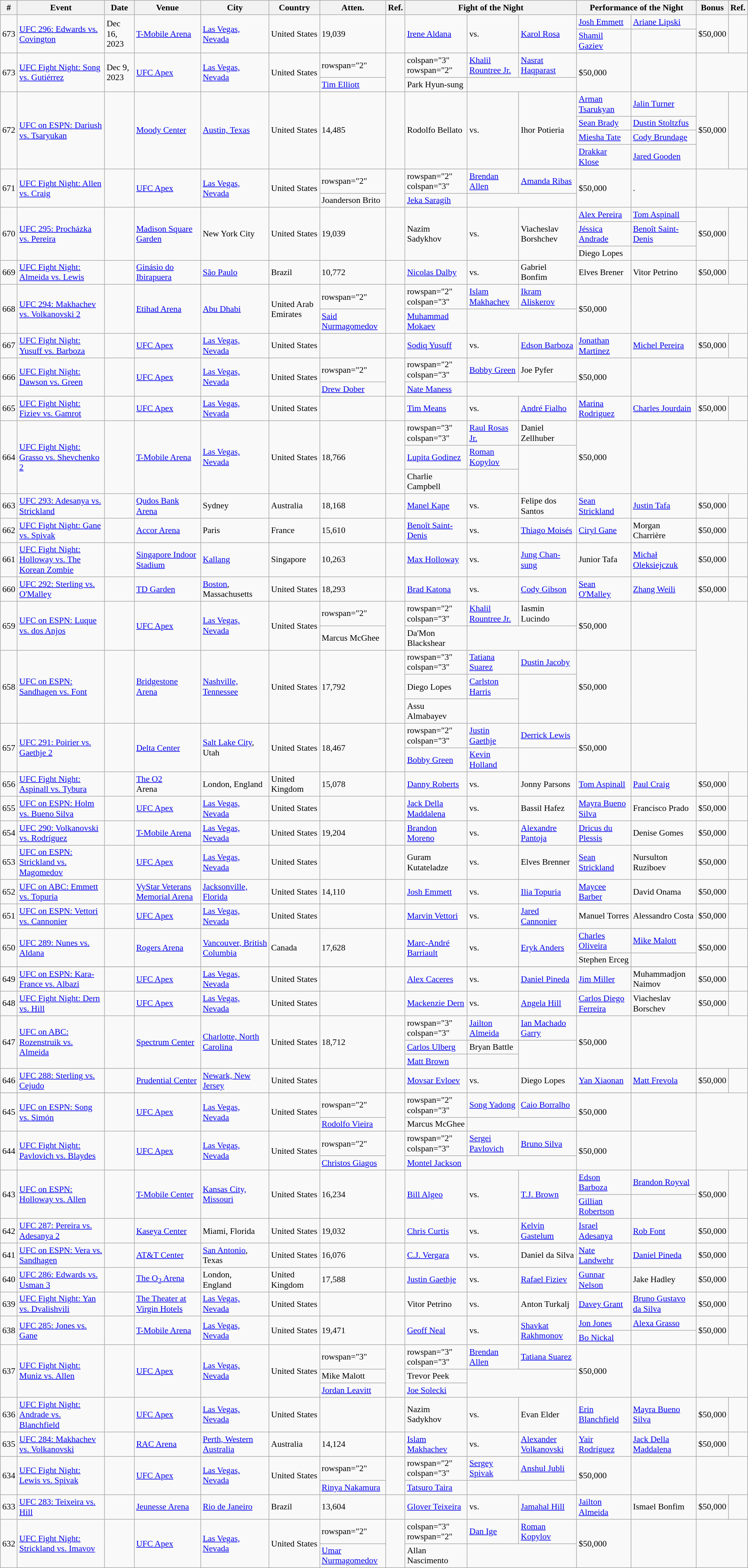<table class="sortable wikitable succession-box" style="font-size:90%;">
<tr>
<th scope="col">#</th>
<th scope="col">Event</th>
<th scope="col">Date</th>
<th scope="col">Venue</th>
<th scope="col">City</th>
<th scope="col">Country</th>
<th scope="col">Atten.</th>
<th scope="col">Ref.</th>
<th colspan="3">Fight of the Night</th>
<th colspan="2">Performance of the Night</th>
<th scope="col">Bonus</th>
<th scope="col">Ref.</th>
</tr>
<tr>
<td rowspan="2">673</td>
<td rowspan="2"><a href='#'>UFC 296: Edwards vs. Covington</a></td>
<td rowspan="2">Dec 16, 2023</td>
<td rowspan="2"><a href='#'>T-Mobile Arena</a></td>
<td rowspan="2"><a href='#'>Las Vegas, Nevada</a></td>
<td rowspan="2">United States</td>
<td rowspan="2">19,039</td>
<td rowspan="2"></td>
<td rowspan="2"><a href='#'>Irene Aldana</a></td>
<td rowspan="2">vs.</td>
<td rowspan="2"><a href='#'>Karol Rosa</a></td>
<td><a href='#'>Josh Emmett</a></td>
<td><a href='#'>Ariane Lipski</a></td>
<td rowspan="2">$50,000</td>
<td rowspan="2"></td>
</tr>
<tr>
<td><a href='#'>Shamil Gaziev</a></td>
<td></td>
</tr>
<tr>
<td rowspan="2">673</td>
<td rowspan="2"><a href='#'>UFC Fight Night: Song vs. Gutiérrez</a></td>
<td rowspan="2">Dec 9, 2023</td>
<td rowspan="2"><a href='#'>UFC Apex</a></td>
<td rowspan="2"><a href='#'>Las Vegas, Nevada</a></td>
<td rowspan="2">United States</td>
<td>rowspan="2" </td>
<td rowspan="2"></td>
<td>colspan="3" rowspan="2" </td>
<td><a href='#'>Khalil Rountree Jr.</a></td>
<td><a href='#'>Nasrat Haqparast</a></td>
<td rowspan="2">$50,000</td>
<td rowspan="2"></td>
</tr>
<tr>
<td><a href='#'>Tim Elliott</a></td>
<td>Park Hyun-sung</td>
</tr>
<tr>
<td rowspan="4">672</td>
<td rowspan="4"><a href='#'>UFC on ESPN: Dariush vs. Tsaryukan</a></td>
<td rowspan="4"></td>
<td rowspan="4"><a href='#'>Moody Center</a></td>
<td rowspan="4"><a href='#'>Austin, Texas</a></td>
<td rowspan="4">United States</td>
<td rowspan="4">14,485</td>
<td rowspan="4"></td>
<td rowspan="4">Rodolfo Bellato</td>
<td rowspan="4">vs.</td>
<td rowspan="4">Ihor Potieria</td>
<td><a href='#'>Arman Tsarukyan</a></td>
<td><a href='#'>Jalin Turner</a></td>
<td rowspan="4">$50,000</td>
<td rowspan="4"></td>
</tr>
<tr>
<td><a href='#'>Sean Brady</a></td>
<td><a href='#'>Dustin Stoltzfus</a></td>
</tr>
<tr>
<td><a href='#'>Miesha Tate</a></td>
<td><a href='#'>Cody Brundage</a></td>
</tr>
<tr>
<td><a href='#'>Drakkar Klose</a></td>
<td><a href='#'>Jared Gooden</a></td>
</tr>
<tr>
<td rowspan="2">671</td>
<td rowspan="2"><a href='#'>UFC Fight Night: Allen vs. Craig</a></td>
<td rowspan="2"></td>
<td rowspan="2"><a href='#'>UFC Apex</a></td>
<td rowspan="2"><a href='#'>Las Vegas, Nevada</a></td>
<td rowspan="2">United States</td>
<td>rowspan="2" </td>
<td rowspan="2"></td>
<td>rowspan="2" colspan="3" </td>
<td><a href='#'>Brendan Allen</a></td>
<td><a href='#'>Amanda Ribas</a></td>
<td rowspan="2">$50,000</td>
<td rowspan="2">.</td>
</tr>
<tr>
<td>Joanderson Brito</td>
<td><a href='#'>Jeka Saragih</a></td>
</tr>
<tr>
<td rowspan="3">670</td>
<td rowspan="3"><a href='#'>UFC 295: Procházka vs. Pereira</a></td>
<td rowspan="3"></td>
<td rowspan="3"><a href='#'>Madison Square Garden</a></td>
<td rowspan="3">New York City</td>
<td rowspan="3">United States</td>
<td rowspan="3">19,039</td>
<td rowspan="3"></td>
<td rowspan="3">Nazim Sadykhov</td>
<td rowspan="3">vs.</td>
<td rowspan="3">Viacheslav Borshchev</td>
<td><a href='#'>Alex Pereira</a></td>
<td><a href='#'>Tom Aspinall</a></td>
<td rowspan="3">$50,000</td>
<td rowspan="3"></td>
</tr>
<tr>
<td><a href='#'>Jéssica Andrade</a></td>
<td><a href='#'>Benoît Saint-Denis</a></td>
</tr>
<tr>
<td>Diego Lopes</td>
<td></td>
</tr>
<tr>
<td>669</td>
<td><a href='#'>UFC Fight Night: Almeida vs. Lewis</a></td>
<td></td>
<td><a href='#'>Ginásio do Ibirapuera</a></td>
<td><a href='#'>São Paulo</a></td>
<td>Brazil</td>
<td>10,772</td>
<td></td>
<td><a href='#'>Nicolas Dalby</a></td>
<td>vs.</td>
<td>Gabriel Bonfim</td>
<td>Elves Brener</td>
<td>Vitor Petrino</td>
<td>$50,000</td>
<td></td>
</tr>
<tr>
<td rowspan="2">668</td>
<td rowspan="2"><a href='#'>UFC 294: Makhachev vs. Volkanovski 2</a></td>
<td rowspan="2"></td>
<td rowspan="2"><a href='#'>Etihad Arena</a></td>
<td rowspan="2"><a href='#'>Abu Dhabi</a></td>
<td rowspan="2">United Arab Emirates</td>
<td>rowspan="2" </td>
<td rowspan="2"></td>
<td>rowspan="2" colspan="3" </td>
<td><a href='#'>Islam Makhachev</a></td>
<td><a href='#'>Ikram Aliskerov</a></td>
<td rowspan="2">$50,000</td>
<td rowspan="2"></td>
</tr>
<tr>
<td><a href='#'>Said Nurmagomedov</a></td>
<td><a href='#'>Muhammad Mokaev</a></td>
</tr>
<tr>
<td>667</td>
<td><a href='#'>UFC Fight Night: Yusuff vs. Barboza</a></td>
<td></td>
<td><a href='#'>UFC Apex</a></td>
<td><a href='#'>Las Vegas, Nevada</a></td>
<td>United States</td>
<td></td>
<td></td>
<td><a href='#'>Sodiq Yusuff</a></td>
<td>vs.</td>
<td><a href='#'>Edson Barboza</a></td>
<td><a href='#'>Jonathan Martinez</a></td>
<td><a href='#'>Michel Pereira</a></td>
<td>$50,000</td>
<td></td>
</tr>
<tr>
<td rowspan="2">666</td>
<td rowspan="2"><a href='#'>UFC Fight Night: Dawson vs. Green</a></td>
<td rowspan="2"></td>
<td rowspan="2"><a href='#'>UFC Apex</a></td>
<td rowspan="2"><a href='#'>Las Vegas, Nevada</a></td>
<td rowspan="2">United States</td>
<td>rowspan="2" </td>
<td rowspan="2"></td>
<td>rowspan="2" colspan="3" </td>
<td><a href='#'>Bobby Green</a></td>
<td>Joe Pyfer</td>
<td rowspan="2">$50,000</td>
<td rowspan="2"></td>
</tr>
<tr>
<td><a href='#'>Drew Dober</a></td>
<td><a href='#'>Nate Maness</a></td>
</tr>
<tr>
<td>665</td>
<td><a href='#'>UFC Fight Night: Fiziev vs. Gamrot</a></td>
<td></td>
<td><a href='#'>UFC Apex</a></td>
<td><a href='#'>Las Vegas, Nevada</a></td>
<td>United States</td>
<td></td>
<td></td>
<td><a href='#'>Tim Means</a></td>
<td>vs.</td>
<td><a href='#'>André Fialho</a></td>
<td><a href='#'>Marina Rodriguez</a></td>
<td><a href='#'>Charles Jourdain</a></td>
<td>$50,000</td>
<td></td>
</tr>
<tr>
<td rowspan="3">664</td>
<td rowspan="3"><a href='#'>UFC Fight Night: Grasso vs. Shevchenko 2</a></td>
<td rowspan="3"></td>
<td rowspan="3"><a href='#'>T-Mobile Arena</a></td>
<td rowspan="3"><a href='#'>Las Vegas, Nevada</a></td>
<td rowspan="3">United States</td>
<td rowspan="3">18,766</td>
<td rowspan="3"></td>
<td>rowspan="3" colspan="3" </td>
<td><a href='#'>Raul Rosas Jr.</a></td>
<td>Daniel Zellhuber</td>
<td rowspan="3">$50,000</td>
<td rowspan="3"></td>
</tr>
<tr>
<td><a href='#'>Lupita Godinez</a></td>
<td><a href='#'>Roman Kopylov</a></td>
</tr>
<tr>
<td>Charlie Campbell</td>
<td></td>
</tr>
<tr>
<td>663</td>
<td><a href='#'>UFC 293: Adesanya vs. Strickland</a></td>
<td></td>
<td><a href='#'>Qudos Bank Arena</a></td>
<td>Sydney</td>
<td>Australia</td>
<td>18,168</td>
<td></td>
<td><a href='#'>Manel Kape</a></td>
<td>vs.</td>
<td>Felipe dos Santos</td>
<td><a href='#'>Sean Strickland</a></td>
<td><a href='#'>Justin Tafa</a></td>
<td>$50,000</td>
<td></td>
</tr>
<tr>
<td>662</td>
<td><a href='#'>UFC Fight Night: Gane vs. Spivak</a></td>
<td></td>
<td><a href='#'>Accor Arena</a></td>
<td>Paris</td>
<td>France</td>
<td>15,610</td>
<td></td>
<td><a href='#'>Benoît Saint-Denis</a></td>
<td>vs.</td>
<td><a href='#'>Thiago Moisés</a></td>
<td><a href='#'>Ciryl Gane</a></td>
<td>Morgan Charrière</td>
<td>$50,000</td>
<td></td>
</tr>
<tr>
<td>661</td>
<td><a href='#'>UFC Fight Night: Holloway vs. The Korean Zombie</a></td>
<td></td>
<td><a href='#'>Singapore Indoor Stadium</a></td>
<td><a href='#'>Kallang</a></td>
<td>Singapore</td>
<td>10,263</td>
<td></td>
<td><a href='#'>Max Holloway</a></td>
<td>vs.</td>
<td><a href='#'>Jung Chan-sung</a></td>
<td>Junior Tafa</td>
<td><a href='#'>Michał Oleksiejczuk</a></td>
<td>$50,000</td>
<td></td>
</tr>
<tr>
<td>660</td>
<td><a href='#'>UFC 292: Sterling vs. O'Malley</a></td>
<td></td>
<td><a href='#'>TD Garden</a></td>
<td><a href='#'>Boston</a>, Massachusetts</td>
<td>United States</td>
<td>18,293</td>
<td></td>
<td><a href='#'>Brad Katona</a></td>
<td>vs.</td>
<td><a href='#'>Cody Gibson</a></td>
<td><a href='#'>Sean O'Malley</a></td>
<td><a href='#'>Zhang Weili</a></td>
<td>$50,000</td>
<td></td>
</tr>
<tr>
<td rowspan="2">659</td>
<td rowspan="2"><a href='#'>UFC on ESPN: Luque vs. dos Anjos</a></td>
<td rowspan="2"></td>
<td rowspan="2"><a href='#'>UFC Apex</a></td>
<td rowspan="2"><a href='#'>Las Vegas, Nevada</a></td>
<td rowspan="2">United States</td>
<td>rowspan="2" </td>
<td rowspan="2"></td>
<td>rowspan="2" colspan="3" </td>
<td><a href='#'>Khalil Rountree Jr.</a></td>
<td>Iasmin Lucindo</td>
<td rowspan="2">$50,000</td>
<td rowspan="2"></td>
</tr>
<tr>
<td>Marcus McGhee</td>
<td>Da'Mon Blackshear</td>
</tr>
<tr>
<td rowspan="3">658</td>
<td rowspan="3"><a href='#'>UFC on ESPN: Sandhagen vs. Font</a></td>
<td rowspan="3"></td>
<td rowspan="3"><a href='#'>Bridgestone Arena</a></td>
<td rowspan="3"><a href='#'>Nashville, Tennessee</a></td>
<td rowspan="3">United States</td>
<td rowspan="3">17,792</td>
<td rowspan="3"></td>
<td>rowspan="3" colspan="3" </td>
<td><a href='#'>Tatiana Suarez</a></td>
<td><a href='#'>Dustin Jacoby</a></td>
<td rowspan="3">$50,000</td>
<td rowspan="3"></td>
</tr>
<tr>
<td>Diego Lopes</td>
<td><a href='#'>Carlston Harris</a></td>
</tr>
<tr>
<td>Assu Almabayev</td>
<td></td>
</tr>
<tr>
<td rowspan="2">657</td>
<td rowspan="2"><a href='#'>UFC 291: Poirier vs. Gaethje 2</a></td>
<td rowspan="2"></td>
<td rowspan="2"><a href='#'>Delta Center</a></td>
<td rowspan="2"><a href='#'>Salt Lake City</a>, Utah</td>
<td rowspan="2">United States</td>
<td rowspan="2">18,467</td>
<td rowspan="2"></td>
<td>rowspan="2" colspan="3" </td>
<td><a href='#'>Justin Gaethje</a></td>
<td><a href='#'>Derrick Lewis</a></td>
<td rowspan="2">$50,000</td>
<td rowspan="2"></td>
</tr>
<tr>
<td><a href='#'>Bobby Green</a></td>
<td><a href='#'>Kevin Holland</a></td>
</tr>
<tr>
<td>656</td>
<td><a href='#'>UFC Fight Night: Aspinall vs. Tybura</a></td>
<td></td>
<td><a href='#'>The O2</a><br>Arena</td>
<td London, England>London, England</td>
<td>United Kingdom</td>
<td>15,078</td>
<td></td>
<td><a href='#'>Danny Roberts</a></td>
<td>vs.</td>
<td>Jonny Parsons</td>
<td><a href='#'>Tom Aspinall</a></td>
<td><a href='#'>Paul Craig</a></td>
<td>$50,000</td>
<td></td>
</tr>
<tr>
<td>655</td>
<td><a href='#'>UFC on ESPN: Holm vs. Bueno Silva</a></td>
<td></td>
<td><a href='#'>UFC Apex</a></td>
<td><a href='#'>Las Vegas, Nevada</a></td>
<td>United States</td>
<td></td>
<td></td>
<td><a href='#'>Jack Della Maddalena</a></td>
<td>vs.</td>
<td>Bassil Hafez</td>
<td><a href='#'>Mayra Bueno Silva</a></td>
<td>Francisco Prado</td>
<td>$50,000</td>
<td></td>
</tr>
<tr>
<td>654</td>
<td><a href='#'>UFC 290: Volkanovski vs. Rodríguez</a></td>
<td></td>
<td><a href='#'>T-Mobile Arena</a></td>
<td><a href='#'>Las Vegas, Nevada</a></td>
<td>United States</td>
<td>19,204</td>
<td></td>
<td><a href='#'>Brandon Moreno</a></td>
<td>vs.</td>
<td><a href='#'>Alexandre Pantoja</a></td>
<td><a href='#'>Dricus du Plessis</a></td>
<td>Denise Gomes</td>
<td>$50,000</td>
<td></td>
</tr>
<tr>
<td>653</td>
<td><a href='#'>UFC on ESPN: Strickland vs. Magomedov</a></td>
<td></td>
<td><a href='#'>UFC Apex</a></td>
<td><a href='#'>Las Vegas, Nevada</a></td>
<td>United States</td>
<td></td>
<td></td>
<td>Guram Kutateladze</td>
<td>vs.</td>
<td>Elves Brenner</td>
<td><a href='#'>Sean Strickland</a></td>
<td>Nursulton Ruziboev</td>
<td>$50,000</td>
<td></td>
</tr>
<tr>
<td>652</td>
<td><a href='#'>UFC on ABC: Emmett vs. Topuria</a></td>
<td></td>
<td><a href='#'>VyStar Veterans Memorial Arena</a></td>
<td><a href='#'>Jacksonville, Florida</a></td>
<td>United States</td>
<td>14,110</td>
<td></td>
<td><a href='#'>Josh Emmett</a></td>
<td>vs.</td>
<td><a href='#'>Ilia Topuria</a></td>
<td><a href='#'>Maycee Barber</a></td>
<td>David Onama</td>
<td>$50,000</td>
<td></td>
</tr>
<tr>
<td>651</td>
<td><a href='#'>UFC on ESPN: Vettori vs. Cannonier</a></td>
<td></td>
<td><a href='#'>UFC Apex</a></td>
<td><a href='#'>Las Vegas, Nevada</a></td>
<td>United States</td>
<td></td>
<td></td>
<td><a href='#'>Marvin Vettori</a></td>
<td>vs.</td>
<td><a href='#'>Jared Cannonier</a></td>
<td>Manuel Torres</td>
<td>Alessandro Costa</td>
<td>$50,000</td>
<td></td>
</tr>
<tr>
<td rowspan="2">650</td>
<td rowspan="2"><a href='#'>UFC 289: Nunes vs. Aldana</a></td>
<td rowspan="2"></td>
<td rowspan="2"><a href='#'>Rogers Arena</a></td>
<td rowspan="2"><a href='#'>Vancouver, British Columbia</a></td>
<td rowspan="2">Canada</td>
<td rowspan="2">17,628</td>
<td rowspan="2"></td>
<td rowspan="2"><a href='#'>Marc-André Barriault</a></td>
<td rowspan="2">vs.</td>
<td rowspan="2"><a href='#'>Eryk Anders</a></td>
<td><a href='#'>Charles Oliveira</a></td>
<td><a href='#'>Mike Malott</a></td>
<td rowspan="2">$50,000</td>
<td rowspan="2"></td>
</tr>
<tr>
<td>Stephen Erceg</td>
<td></td>
</tr>
<tr>
</tr>
<tr>
<td>649</td>
<td><a href='#'>UFC on ESPN: Kara-France vs. Albazi</a></td>
<td></td>
<td><a href='#'>UFC Apex</a></td>
<td><a href='#'>Las Vegas, Nevada</a></td>
<td>United States</td>
<td></td>
<td></td>
<td><a href='#'>Alex Caceres</a></td>
<td>vs.</td>
<td><a href='#'>Daniel Pineda</a></td>
<td><a href='#'>Jim Miller</a></td>
<td>Muhammadjon Naimov</td>
<td>$50,000</td>
<td></td>
</tr>
<tr>
<td>648</td>
<td><a href='#'>UFC Fight Night: Dern vs. Hill</a></td>
<td></td>
<td><a href='#'>UFC Apex</a></td>
<td><a href='#'>Las Vegas, Nevada</a></td>
<td>United States</td>
<td></td>
<td></td>
<td><a href='#'>Mackenzie Dern</a></td>
<td>vs.</td>
<td><a href='#'>Angela Hill</a></td>
<td><a href='#'>Carlos Diego Ferreira</a></td>
<td>Viacheslav Borschev</td>
<td>$50,000</td>
<td></td>
</tr>
<tr>
<td rowspan="3">647</td>
<td rowspan="3"><a href='#'>UFC on ABC: Rozenstruik vs. Almeida</a></td>
<td rowspan="3"></td>
<td rowspan="3"><a href='#'>Spectrum Center</a></td>
<td rowspan="3"><a href='#'>Charlotte, North Carolina</a></td>
<td rowspan="3">United States</td>
<td rowspan="3">18,712</td>
<td rowspan="3"></td>
<td>rowspan="3" colspan="3" </td>
<td><a href='#'>Jailton Almeida</a></td>
<td><a href='#'>Ian Machado Garry</a></td>
<td rowspan="3">$50,000</td>
<td rowspan="3"></td>
</tr>
<tr>
<td><a href='#'>Carlos Ulberg</a></td>
<td>Bryan Battle</td>
</tr>
<tr>
<td><a href='#'>Matt Brown</a></td>
<td></td>
</tr>
<tr>
<td>646</td>
<td><a href='#'>UFC 288: Sterling vs. Cejudo</a></td>
<td></td>
<td><a href='#'>Prudential Center</a></td>
<td><a href='#'>Newark, New Jersey</a></td>
<td>United States</td>
<td></td>
<td></td>
<td><a href='#'>Movsar Evloev</a></td>
<td>vs.</td>
<td>Diego Lopes</td>
<td><a href='#'>Yan Xiaonan</a></td>
<td><a href='#'>Matt Frevola</a></td>
<td>$50,000</td>
<td></td>
</tr>
<tr>
</tr>
<tr>
<td rowspan="2">645</td>
<td rowspan="2"><a href='#'>UFC on ESPN: Song vs. Simón</a></td>
<td rowspan="2"></td>
<td rowspan="2"><a href='#'>UFC Apex</a></td>
<td rowspan="2"><a href='#'>Las Vegas, Nevada</a></td>
<td rowspan="2">United States</td>
<td>rowspan="2" </td>
<td rowspan="2"></td>
<td>rowspan="2" colspan="3" </td>
<td><a href='#'>Song Yadong</a></td>
<td><a href='#'>Caio Borralho</a></td>
<td rowspan="2">$50,000</td>
<td rowspan="2"></td>
</tr>
<tr>
<td><a href='#'>Rodolfo Vieira</a></td>
<td>Marcus McGhee</td>
</tr>
<tr>
<td rowspan="2">644</td>
<td rowspan="2"><a href='#'>UFC Fight Night: Pavlovich vs. Blaydes</a></td>
<td rowspan="2"></td>
<td rowspan="2"><a href='#'>UFC Apex</a></td>
<td rowspan="2"><a href='#'>Las Vegas, Nevada</a></td>
<td rowspan="2">United States</td>
<td>rowspan="2" </td>
<td rowspan="2"></td>
<td>rowspan="2" colspan="3" </td>
<td><a href='#'>Sergei Pavlovich</a></td>
<td><a href='#'>Bruno Silva</a></td>
<td rowspan="2">$50,000</td>
<td rowspan="2"></td>
</tr>
<tr>
<td><a href='#'>Christos Giagos</a></td>
<td><a href='#'>Montel Jackson</a></td>
</tr>
<tr>
<td rowspan="2">643</td>
<td rowspan="2"><a href='#'>UFC on ESPN: Holloway vs. Allen</a></td>
<td rowspan="2"></td>
<td rowspan="2"><a href='#'>T-Mobile Center</a></td>
<td rowspan="2"><a href='#'>Kansas City, Missouri</a></td>
<td rowspan="2">United States</td>
<td rowspan="2">16,234</td>
<td rowspan="2"></td>
<td rowspan="2"><a href='#'>Bill Algeo</a></td>
<td rowspan="2">vs.</td>
<td rowspan="2"><a href='#'>T.J. Brown</a></td>
<td><a href='#'>Edson Barboza</a></td>
<td><a href='#'>Brandon Royval</a></td>
<td rowspan="2">$50,000</td>
<td rowspan="2"></td>
</tr>
<tr>
<td><a href='#'>Gillian Robertson</a></td>
<td></td>
</tr>
<tr>
<td>642</td>
<td><a href='#'>UFC 287: Pereira vs. Adesanya 2</a></td>
<td></td>
<td><a href='#'>Kaseya Center</a></td>
<td>Miami, Florida</td>
<td>United States</td>
<td>19,032</td>
<td></td>
<td><a href='#'>Chris Curtis</a></td>
<td>vs.</td>
<td><a href='#'>Kelvin Gastelum</a></td>
<td><a href='#'>Israel Adesanya</a></td>
<td><a href='#'>Rob Font</a></td>
<td>$50,000</td>
<td></td>
</tr>
<tr>
<td>641</td>
<td><a href='#'>UFC on ESPN: Vera vs. Sandhagen</a></td>
<td></td>
<td><a href='#'>AT&T Center</a></td>
<td><a href='#'>San Antonio</a>, Texas</td>
<td>United States</td>
<td>16,076</td>
<td></td>
<td><a href='#'>C.J. Vergara</a></td>
<td>vs.</td>
<td>Daniel da Silva</td>
<td><a href='#'>Nate Landwehr</a></td>
<td><a href='#'>Daniel Pineda</a></td>
<td>$50,000</td>
<td></td>
</tr>
<tr>
<td>640</td>
<td><a href='#'>UFC 286: Edwards vs. Usman 3</a></td>
<td></td>
<td><a href='#'>The O<sub>2</sub> Arena</a></td>
<td London, England>London,<br>England</td>
<td>United Kingdom</td>
<td>17,588</td>
<td></td>
<td><a href='#'>Justin Gaethje</a></td>
<td>vs.</td>
<td><a href='#'>Rafael Fiziev</a></td>
<td><a href='#'>Gunnar Nelson</a></td>
<td>Jake Hadley</td>
<td>$50,000</td>
<td></td>
</tr>
<tr>
<td>639</td>
<td><a href='#'>UFC Fight Night: Yan vs. Dvalishvili</a></td>
<td></td>
<td><a href='#'>The Theater at Virgin Hotels</a></td>
<td><a href='#'>Las Vegas, Nevada</a></td>
<td>United States</td>
<td></td>
<td></td>
<td>Vitor Petrino</td>
<td>vs.</td>
<td>Anton Turkalj</td>
<td><a href='#'>Davey Grant</a></td>
<td><a href='#'>Bruno Gustavo da Silva</a></td>
<td>$50,000</td>
<td></td>
</tr>
<tr>
<td rowspan="2">638</td>
<td rowspan="2"><a href='#'>UFC 285: Jones vs. Gane</a></td>
<td rowspan="2"></td>
<td rowspan="2"><a href='#'>T-Mobile Arena</a></td>
<td rowspan="2"><a href='#'>Las Vegas, Nevada</a></td>
<td rowspan="2">United States</td>
<td rowspan="2">19,471</td>
<td rowspan="2"></td>
<td rowspan="2"><a href='#'>Geoff Neal</a></td>
<td rowspan="2">vs.</td>
<td rowspan="2"><a href='#'>Shavkat Rakhmonov</a></td>
<td><a href='#'>Jon Jones</a></td>
<td><a href='#'>Alexa Grasso</a></td>
<td rowspan="2">$50,000</td>
<td rowspan="2"></td>
</tr>
<tr>
<td><a href='#'>Bo Nickal</a></td>
<td></td>
</tr>
<tr>
<td rowspan="3">637</td>
<td rowspan="3"><a href='#'>UFC Fight Night: Muniz vs. Allen</a></td>
<td rowspan="3"></td>
<td rowspan="3"><a href='#'>UFC Apex</a></td>
<td rowspan="3"><a href='#'>Las Vegas, Nevada</a></td>
<td rowspan="3">United States</td>
<td>rowspan="3" </td>
<td rowspan="3"></td>
<td>rowspan="3" colspan="3" </td>
<td><a href='#'>Brendan Allen</a></td>
<td><a href='#'>Tatiana Suarez</a></td>
<td rowspan="3">$50,000</td>
<td rowspan="3"></td>
</tr>
<tr>
<td>Mike Malott</td>
<td>Trevor Peek</td>
</tr>
<tr>
<td><a href='#'>Jordan Leavitt</a></td>
<td><a href='#'>Joe Solecki</a></td>
</tr>
<tr>
<td>636</td>
<td><a href='#'>UFC Fight Night: Andrade vs. Blanchfield</a></td>
<td></td>
<td><a href='#'>UFC Apex</a></td>
<td><a href='#'>Las Vegas, Nevada</a></td>
<td>United States</td>
<td></td>
<td></td>
<td>Nazim Sadykhov</td>
<td>vs.</td>
<td>Evan Elder</td>
<td><a href='#'>Erin Blanchfield</a></td>
<td><a href='#'>Mayra Bueno Silva</a></td>
<td>$50,000</td>
<td></td>
</tr>
<tr>
<td>635</td>
<td><a href='#'>UFC 284: Makhachev vs. Volkanovski</a></td>
<td></td>
<td><a href='#'>RAC Arena</a></td>
<td><a href='#'>Perth, Western Australia</a></td>
<td>Australia</td>
<td>14,124</td>
<td></td>
<td><a href='#'>Islam Makhachev</a></td>
<td>vs.</td>
<td><a href='#'>Alexander Volkanovski</a></td>
<td><a href='#'>Yair Rodríguez</a></td>
<td><a href='#'>Jack Della Maddalena</a></td>
<td>$50,000</td>
<td></td>
</tr>
<tr>
<td rowspan="2">634</td>
<td rowspan="2"><a href='#'>UFC Fight Night: Lewis vs. Spivak</a></td>
<td rowspan="2"></td>
<td rowspan="2"><a href='#'>UFC Apex</a></td>
<td rowspan="2"><a href='#'>Las Vegas, Nevada</a></td>
<td rowspan="2">United States</td>
<td>rowspan="2" </td>
<td rowspan="2"></td>
<td>rowspan="2" colspan="3" </td>
<td><a href='#'>Sergey Spivak</a></td>
<td><a href='#'>Anshul Jubli</a></td>
<td rowspan="2">$50,000</td>
<td rowspan="2"></td>
</tr>
<tr>
<td><a href='#'>Rinya Nakamura</a></td>
<td><a href='#'>Tatsuro Taira</a></td>
</tr>
<tr>
<td>633</td>
<td><a href='#'>UFC 283: Teixeira vs. Hill</a></td>
<td></td>
<td><a href='#'>Jeunesse Arena</a></td>
<td><a href='#'>Rio de Janeiro</a></td>
<td>Brazil</td>
<td>13,604</td>
<td></td>
<td><a href='#'>Glover Teixeira</a></td>
<td>vs.</td>
<td><a href='#'>Jamahal Hill</a></td>
<td><a href='#'>Jailton Almeida</a></td>
<td>Ismael Bonfim</td>
<td>$50,000</td>
<td></td>
</tr>
<tr>
<td rowspan="2">632</td>
<td rowspan="2"><a href='#'>UFC Fight Night: Strickland vs. Imavov</a></td>
<td rowspan="2"></td>
<td rowspan="2"><a href='#'>UFC Apex</a></td>
<td rowspan="2"><a href='#'>Las Vegas, Nevada</a></td>
<td rowspan="2">United States</td>
<td>rowspan="2" </td>
<td rowspan="2"></td>
<td>colspan="3" rowspan="2" </td>
<td><a href='#'>Dan Ige</a></td>
<td><a href='#'>Roman Kopylov</a></td>
<td rowspan="2">$50,000</td>
<td rowspan="2"></td>
</tr>
<tr>
<td><a href='#'>Umar Nurmagomedov</a></td>
<td>Allan Nascimento</td>
</tr>
</table>
